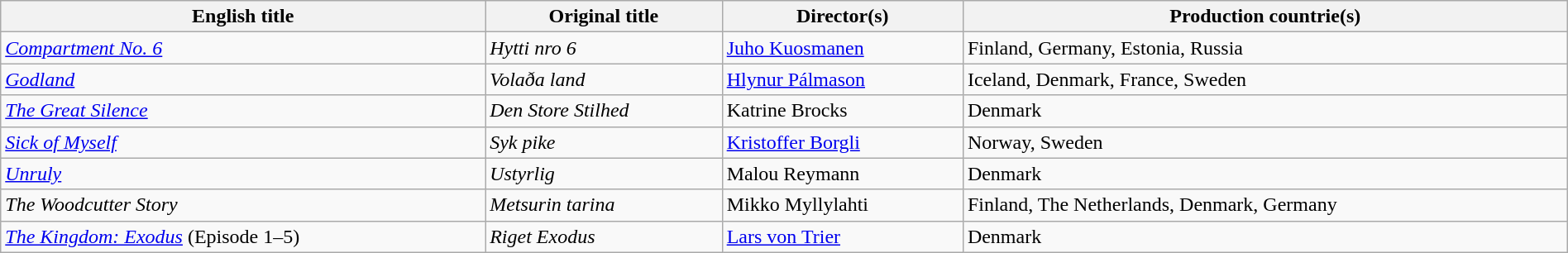<table class="sortable wikitable" style="width:100%; margin-bottom:4px" cellpadding="5">
<tr>
<th scope="col">English title</th>
<th scope="col">Original title</th>
<th scope="col">Director(s)</th>
<th scope="col">Production countrie(s)</th>
</tr>
<tr>
<td><em><a href='#'>Compartment No. 6</a></em></td>
<td><em>Hytti nro 6</em></td>
<td><a href='#'>Juho Kuosmanen</a></td>
<td>Finland, Germany, Estonia, Russia</td>
</tr>
<tr>
<td><em><a href='#'>Godland</a></em></td>
<td><em>Volaða land</em></td>
<td><a href='#'>Hlynur Pálmason</a></td>
<td>Iceland, Denmark, France, Sweden</td>
</tr>
<tr>
<td><em><a href='#'>The Great Silence</a></em></td>
<td><em>Den Store Stilhed</em></td>
<td>Katrine Brocks</td>
<td>Denmark</td>
</tr>
<tr>
<td><em><a href='#'>Sick of Myself</a></em></td>
<td><em>Syk pike</em></td>
<td><a href='#'>Kristoffer Borgli</a></td>
<td>Norway, Sweden</td>
</tr>
<tr>
<td><em><a href='#'>Unruly</a></em></td>
<td><em>Ustyrlig</em></td>
<td>Malou Reymann</td>
<td>Denmark</td>
</tr>
<tr>
<td><em>The Woodcutter Story</em></td>
<td><em>Metsurin tarina</em></td>
<td>Mikko Myllylahti</td>
<td>Finland, The Netherlands, Denmark, Germany</td>
</tr>
<tr>
<td><em><a href='#'>The Kingdom: Exodus</a></em> (Episode 1–5)</td>
<td><em>Riget Exodus</em></td>
<td><a href='#'>Lars von Trier</a></td>
<td>Denmark</td>
</tr>
</table>
